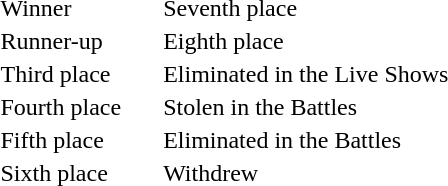<table class="toccolours" style="font-size: 100%; white-space: nowrap">
<tr>
<td> Winner</td>
<td width="20px"></td>
<td> Seventh place</td>
</tr>
<tr>
<td> Runner-up</td>
<td></td>
<td> Eighth place</td>
</tr>
<tr>
<td> Third place</td>
<td></td>
<td> Eliminated in the Live Shows</td>
</tr>
<tr>
<td> Fourth place</td>
<td></td>
<td> Stolen in the Battles</td>
</tr>
<tr>
<td> Fifth place</td>
<td></td>
<td> Eliminated in the Battles</td>
</tr>
<tr>
<td> Sixth place</td>
<td></td>
<td> Withdrew</td>
</tr>
</table>
